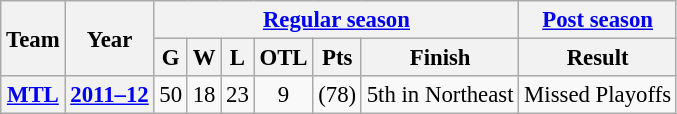<table class="wikitable" style="font-size: 95%; text-align:center;">
<tr>
<th rowspan="2">Team</th>
<th rowspan="2">Year</th>
<th colspan="6"><a href='#'>Regular season</a></th>
<th colspan="1"><a href='#'>Post season</a></th>
</tr>
<tr>
<th>G</th>
<th>W</th>
<th>L</th>
<th>OTL</th>
<th>Pts</th>
<th>Finish</th>
<th>Result</th>
</tr>
<tr>
<th><a href='#'>MTL</a></th>
<th><a href='#'>2011–12</a></th>
<td>50</td>
<td>18</td>
<td>23</td>
<td>9</td>
<td>(78)</td>
<td>5th in Northeast</td>
<td>Missed Playoffs</td>
</tr>
</table>
